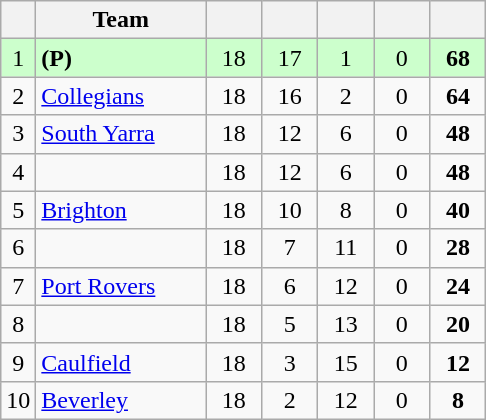<table class="wikitable" style="text-align:center; margin-bottom:0">
<tr>
<th style="width:10px"></th>
<th style="width:35%;">Team</th>
<th style="width:30px;"></th>
<th style="width:30px;"></th>
<th style="width:30px;"></th>
<th style="width:30px;"></th>
<th style="width:30px;"></th>
</tr>
<tr style="background:#ccffcc;">
<td>1</td>
<td style="text-align:left;"> <strong>(P)</strong></td>
<td>18</td>
<td>17</td>
<td>1</td>
<td>0</td>
<td><strong>68</strong></td>
</tr>
<tr>
<td>2</td>
<td style="text-align:left;"><a href='#'>Collegians</a></td>
<td>18</td>
<td>16</td>
<td>2</td>
<td>0</td>
<td><strong>64</strong></td>
</tr>
<tr>
<td>3</td>
<td style="text-align:left;"><a href='#'>South Yarra</a></td>
<td>18</td>
<td>12</td>
<td>6</td>
<td>0</td>
<td><strong>48</strong></td>
</tr>
<tr>
<td>4</td>
<td style="text-align:left;"></td>
<td>18</td>
<td>12</td>
<td>6</td>
<td>0</td>
<td><strong>48</strong></td>
</tr>
<tr>
<td>5</td>
<td style="text-align:left;"><a href='#'>Brighton</a></td>
<td>18</td>
<td>10</td>
<td>8</td>
<td>0</td>
<td><strong>40</strong></td>
</tr>
<tr>
<td>6</td>
<td style="text-align:left;"></td>
<td>18</td>
<td>7</td>
<td>11</td>
<td>0</td>
<td><strong>28</strong></td>
</tr>
<tr>
<td>7</td>
<td style="text-align:left;"><a href='#'>Port Rovers</a></td>
<td>18</td>
<td>6</td>
<td>12</td>
<td>0</td>
<td><strong>24</strong></td>
</tr>
<tr>
<td>8</td>
<td style="text-align:left;"></td>
<td>18</td>
<td>5</td>
<td>13</td>
<td>0</td>
<td><strong>20</strong></td>
</tr>
<tr>
<td>9</td>
<td style="text-align:left;"><a href='#'>Caulfield</a></td>
<td>18</td>
<td>3</td>
<td>15</td>
<td>0</td>
<td><strong>12</strong></td>
</tr>
<tr>
<td>10</td>
<td style="text-align:left;"><a href='#'>Beverley</a></td>
<td>18</td>
<td>2</td>
<td>12</td>
<td>0</td>
<td><strong>8</strong></td>
</tr>
</table>
